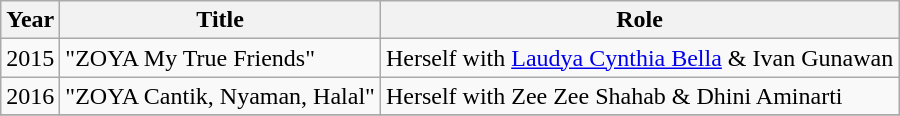<table class="wikitable plainrowheaders">
<tr>
<th width="1em">Year</th>
<th>Title</th>
<th>Role</th>
</tr>
<tr>
<td rowspan="1">2015</td>
<td>"ZOYA My True Friends"</td>
<td rowspan="1">Herself with <a href='#'>Laudya Cynthia Bella</a> & Ivan Gunawan</td>
</tr>
<tr>
<td rowspan="1">2016</td>
<td>"ZOYA Cantik, Nyaman, Halal"</td>
<td rowspan="1">Herself with Zee Zee Shahab & Dhini Aminarti</td>
</tr>
<tr>
</tr>
</table>
